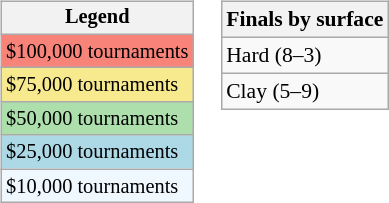<table>
<tr valign=top>
<td><br><table class=wikitable style=font-size:85%>
<tr>
<th>Legend</th>
</tr>
<tr style="background:#f88379;">
<td>$100,000 tournaments</td>
</tr>
<tr style="background:#f7e98e;">
<td>$75,000 tournaments</td>
</tr>
<tr style="background:#addfad;">
<td>$50,000 tournaments</td>
</tr>
<tr style="background:lightblue;">
<td>$25,000 tournaments</td>
</tr>
<tr style="background:#f0f8ff;">
<td>$10,000 tournaments</td>
</tr>
</table>
</td>
<td><br><table class=wikitable style=font-size:90%>
<tr>
<th>Finals by surface</th>
</tr>
<tr>
<td>Hard (8–3)</td>
</tr>
<tr>
<td>Clay (5–9)</td>
</tr>
</table>
</td>
</tr>
</table>
